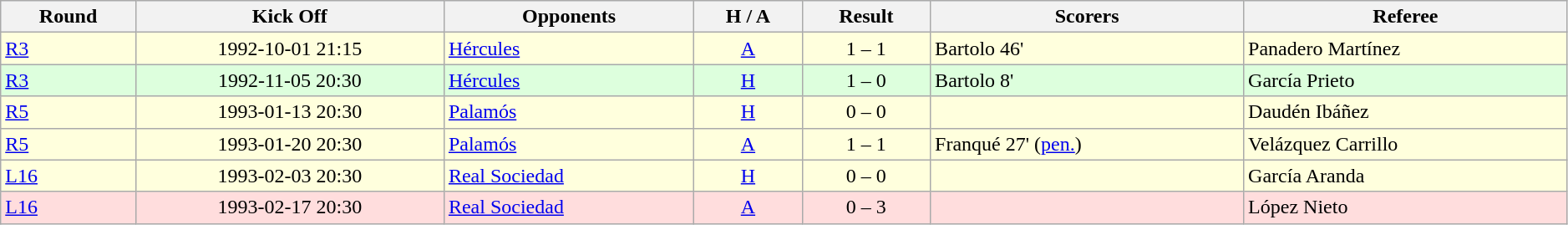<table class="wikitable" style="width:99%;">
<tr style="background:#f0f6ff;">
<th>Round</th>
<th>Kick Off</th>
<th>Opponents</th>
<th>H / A</th>
<th>Result</th>
<th>Scorers</th>
<th>Referee</th>
</tr>
<tr bgcolor="#ffffdd">
<td><a href='#'>R3</a></td>
<td align=center>1992-10-01 21:15</td>
<td><a href='#'>Hércules</a></td>
<td align=center><a href='#'>A</a></td>
<td align=center>1 – 1</td>
<td>Bartolo 46'</td>
<td>Panadero Martínez</td>
</tr>
<tr bgcolor="#ddffdd">
<td><a href='#'>R3</a></td>
<td align=center>1992-11-05 20:30</td>
<td><a href='#'>Hércules</a></td>
<td align=center><a href='#'>H</a></td>
<td align=center>1 – 0</td>
<td>Bartolo 8'</td>
<td>García Prieto</td>
</tr>
<tr bgcolor="#ffffdd">
<td><a href='#'>R5</a></td>
<td align=center>1993-01-13 20:30</td>
<td><a href='#'>Palamós</a></td>
<td align=center><a href='#'>H</a></td>
<td align=center>0 – 0</td>
<td></td>
<td>Daudén Ibáñez</td>
</tr>
<tr bgcolor="#ffffdd">
<td><a href='#'>R5</a></td>
<td align=center>1993-01-20 20:30</td>
<td><a href='#'>Palamós</a></td>
<td align=center><a href='#'>A</a></td>
<td align=center>1 – 1</td>
<td>Franqué 27' (<a href='#'>pen.</a>)</td>
<td>Velázquez Carrillo</td>
</tr>
<tr bgcolor="#ffffdd">
<td><a href='#'>L16</a></td>
<td align=center>1993-02-03 20:30</td>
<td><a href='#'>Real Sociedad</a></td>
<td align=center><a href='#'>H</a></td>
<td align=center>0 – 0</td>
<td></td>
<td>García Aranda</td>
</tr>
<tr bgcolor="#ffdddd">
<td><a href='#'>L16</a></td>
<td align=center>1993-02-17 20:30</td>
<td><a href='#'>Real Sociedad</a></td>
<td align=center><a href='#'>A</a></td>
<td align=center>0 – 3</td>
<td></td>
<td>López Nieto</td>
</tr>
</table>
